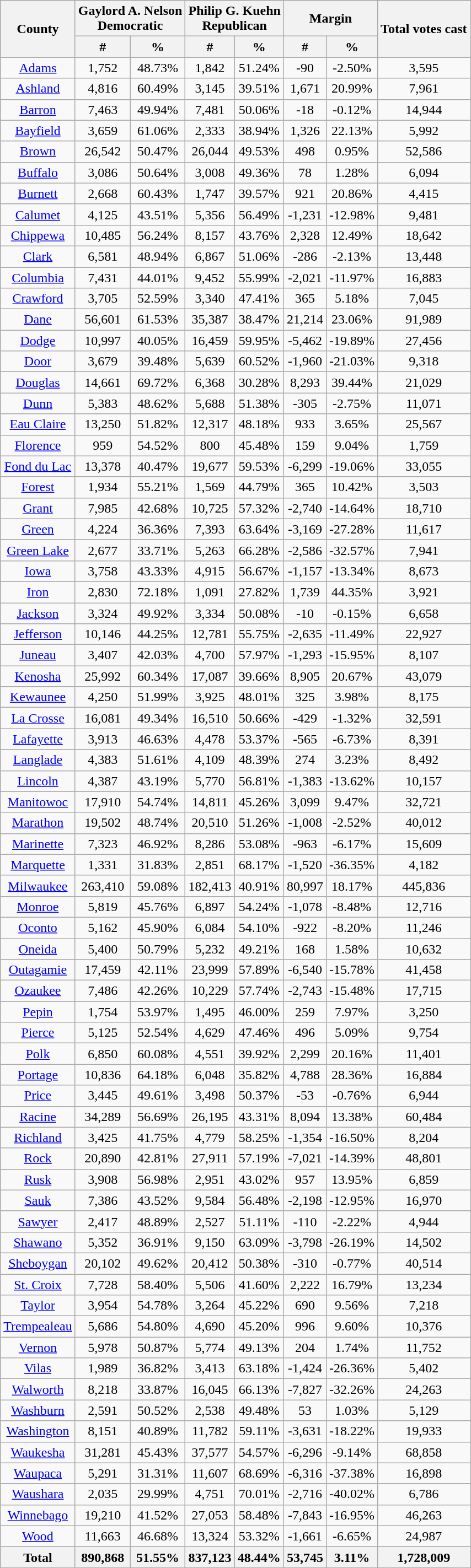<table class="wikitable sortable" style="text-align:center">
<tr>
<th rowspan="2" style="text-align:center;">County</th>
<th colspan="2" style="text-align:center;">Gaylord A. Nelson<br>Democratic</th>
<th colspan="2" style="text-align:center;">Philip G. Kuehn<br>Republican</th>
<th colspan="2" style="text-align:center;">Margin</th>
<th rowspan="2" style="text-align:center;">Total votes cast</th>
</tr>
<tr>
<th style="text-align:center;" data-sort-type="number">#</th>
<th style="text-align:center;" data-sort-type="number">%</th>
<th style="text-align:center;" data-sort-type="number">#</th>
<th style="text-align:center;" data-sort-type="number">%</th>
<th style="text-align:center;" data-sort-type="number">#</th>
<th style="text-align:center;" data-sort-type="number">%</th>
</tr>
<tr style="text-align:center;">
<td><a href='#'>Adams</a></td>
<td>1,752</td>
<td>48.73%</td>
<td>1,842</td>
<td>51.24%</td>
<td>-90</td>
<td>-2.50%</td>
<td>3,595</td>
</tr>
<tr style="text-align:center;">
<td><a href='#'>Ashland</a></td>
<td>4,816</td>
<td>60.49%</td>
<td>3,145</td>
<td>39.51%</td>
<td>1,671</td>
<td>20.99%</td>
<td>7,961</td>
</tr>
<tr style="text-align:center;">
<td><a href='#'>Barron</a></td>
<td>7,463</td>
<td>49.94%</td>
<td>7,481</td>
<td>50.06%</td>
<td>-18</td>
<td>-0.12%</td>
<td>14,944</td>
</tr>
<tr style="text-align:center;">
<td><a href='#'>Bayfield</a></td>
<td>3,659</td>
<td>61.06%</td>
<td>2,333</td>
<td>38.94%</td>
<td>1,326</td>
<td>22.13%</td>
<td>5,992</td>
</tr>
<tr style="text-align:center;">
<td><a href='#'>Brown</a></td>
<td>26,542</td>
<td>50.47%</td>
<td>26,044</td>
<td>49.53%</td>
<td>498</td>
<td>0.95%</td>
<td>52,586</td>
</tr>
<tr style="text-align:center;">
<td><a href='#'>Buffalo</a></td>
<td>3,086</td>
<td>50.64%</td>
<td>3,008</td>
<td>49.36%</td>
<td>78</td>
<td>1.28%</td>
<td>6,094</td>
</tr>
<tr style="text-align:center;">
<td><a href='#'>Burnett</a></td>
<td>2,668</td>
<td>60.43%</td>
<td>1,747</td>
<td>39.57%</td>
<td>921</td>
<td>20.86%</td>
<td>4,415</td>
</tr>
<tr style="text-align:center;">
<td><a href='#'>Calumet</a></td>
<td>4,125</td>
<td>43.51%</td>
<td>5,356</td>
<td>56.49%</td>
<td>-1,231</td>
<td>-12.98%</td>
<td>9,481</td>
</tr>
<tr style="text-align:center;">
<td><a href='#'>Chippewa</a></td>
<td>10,485</td>
<td>56.24%</td>
<td>8,157</td>
<td>43.76%</td>
<td>2,328</td>
<td>12.49%</td>
<td>18,642</td>
</tr>
<tr style="text-align:center;">
<td><a href='#'>Clark</a></td>
<td>6,581</td>
<td>48.94%</td>
<td>6,867</td>
<td>51.06%</td>
<td>-286</td>
<td>-2.13%</td>
<td>13,448</td>
</tr>
<tr style="text-align:center;">
<td><a href='#'>Columbia</a></td>
<td>7,431</td>
<td>44.01%</td>
<td>9,452</td>
<td>55.99%</td>
<td>-2,021</td>
<td>-11.97%</td>
<td>16,883</td>
</tr>
<tr style="text-align:center;">
<td><a href='#'>Crawford</a></td>
<td>3,705</td>
<td>52.59%</td>
<td>3,340</td>
<td>47.41%</td>
<td>365</td>
<td>5.18%</td>
<td>7,045</td>
</tr>
<tr style="text-align:center;">
<td><a href='#'>Dane</a></td>
<td>56,601</td>
<td>61.53%</td>
<td>35,387</td>
<td>38.47%</td>
<td>21,214</td>
<td>23.06%</td>
<td>91,989</td>
</tr>
<tr style="text-align:center;">
<td><a href='#'>Dodge</a></td>
<td>10,997</td>
<td>40.05%</td>
<td>16,459</td>
<td>59.95%</td>
<td>-5,462</td>
<td>-19.89%</td>
<td>27,456</td>
</tr>
<tr style="text-align:center;">
<td><a href='#'>Door</a></td>
<td>3,679</td>
<td>39.48%</td>
<td>5,639</td>
<td>60.52%</td>
<td>-1,960</td>
<td>-21.03%</td>
<td>9,318</td>
</tr>
<tr style="text-align:center;">
<td><a href='#'>Douglas</a></td>
<td>14,661</td>
<td>69.72%</td>
<td>6,368</td>
<td>30.28%</td>
<td>8,293</td>
<td>39.44%</td>
<td>21,029</td>
</tr>
<tr style="text-align:center;">
<td><a href='#'>Dunn</a></td>
<td>5,383</td>
<td>48.62%</td>
<td>5,688</td>
<td>51.38%</td>
<td>-305</td>
<td>-2.75%</td>
<td>11,071</td>
</tr>
<tr style="text-align:center;">
<td><a href='#'>Eau Claire</a></td>
<td>13,250</td>
<td>51.82%</td>
<td>12,317</td>
<td>48.18%</td>
<td>933</td>
<td>3.65%</td>
<td>25,567</td>
</tr>
<tr style="text-align:center;">
<td><a href='#'>Florence</a></td>
<td>959</td>
<td>54.52%</td>
<td>800</td>
<td>45.48%</td>
<td>159</td>
<td>9.04%</td>
<td>1,759</td>
</tr>
<tr style="text-align:center;">
<td><a href='#'>Fond du Lac</a></td>
<td>13,378</td>
<td>40.47%</td>
<td>19,677</td>
<td>59.53%</td>
<td>-6,299</td>
<td>-19.06%</td>
<td>33,055</td>
</tr>
<tr style="text-align:center;">
<td><a href='#'>Forest</a></td>
<td>1,934</td>
<td>55.21%</td>
<td>1,569</td>
<td>44.79%</td>
<td>365</td>
<td>10.42%</td>
<td>3,503</td>
</tr>
<tr style="text-align:center;">
<td><a href='#'>Grant</a></td>
<td>7,985</td>
<td>42.68%</td>
<td>10,725</td>
<td>57.32%</td>
<td>-2,740</td>
<td>-14.64%</td>
<td>18,710</td>
</tr>
<tr style="text-align:center;">
<td><a href='#'>Green</a></td>
<td>4,224</td>
<td>36.36%</td>
<td>7,393</td>
<td>63.64%</td>
<td>-3,169</td>
<td>-27.28%</td>
<td>11,617</td>
</tr>
<tr style="text-align:center;">
<td><a href='#'>Green Lake</a></td>
<td>2,677</td>
<td>33.71%</td>
<td>5,263</td>
<td>66.28%</td>
<td>-2,586</td>
<td>-32.57%</td>
<td>7,941</td>
</tr>
<tr style="text-align:center;">
<td><a href='#'>Iowa</a></td>
<td>3,758</td>
<td>43.33%</td>
<td>4,915</td>
<td>56.67%</td>
<td>-1,157</td>
<td>-13.34%</td>
<td>8,673</td>
</tr>
<tr style="text-align:center;">
<td><a href='#'>Iron</a></td>
<td>2,830</td>
<td>72.18%</td>
<td>1,091</td>
<td>27.82%</td>
<td>1,739</td>
<td>44.35%</td>
<td>3,921</td>
</tr>
<tr style="text-align:center;">
<td><a href='#'>Jackson</a></td>
<td>3,324</td>
<td>49.92%</td>
<td>3,334</td>
<td>50.08%</td>
<td>-10</td>
<td>-0.15%</td>
<td>6,658</td>
</tr>
<tr style="text-align:center;">
<td><a href='#'>Jefferson</a></td>
<td>10,146</td>
<td>44.25%</td>
<td>12,781</td>
<td>55.75%</td>
<td>-2,635</td>
<td>-11.49%</td>
<td>22,927</td>
</tr>
<tr style="text-align:center;">
<td><a href='#'>Juneau</a></td>
<td>3,407</td>
<td>42.03%</td>
<td>4,700</td>
<td>57.97%</td>
<td>-1,293</td>
<td>-15.95%</td>
<td>8,107</td>
</tr>
<tr style="text-align:center;">
<td><a href='#'>Kenosha</a></td>
<td>25,992</td>
<td>60.34%</td>
<td>17,087</td>
<td>39.66%</td>
<td>8,905</td>
<td>20.67%</td>
<td>43,079</td>
</tr>
<tr style="text-align:center;">
<td><a href='#'>Kewaunee</a></td>
<td>4,250</td>
<td>51.99%</td>
<td>3,925</td>
<td>48.01%</td>
<td>325</td>
<td>3.98%</td>
<td>8,175</td>
</tr>
<tr style="text-align:center;">
<td><a href='#'>La Crosse</a></td>
<td>16,081</td>
<td>49.34%</td>
<td>16,510</td>
<td>50.66%</td>
<td>-429</td>
<td>-1.32%</td>
<td>32,591</td>
</tr>
<tr style="text-align:center;">
<td><a href='#'>Lafayette</a></td>
<td>3,913</td>
<td>46.63%</td>
<td>4,478</td>
<td>53.37%</td>
<td>-565</td>
<td>-6.73%</td>
<td>8,391</td>
</tr>
<tr style="text-align:center;">
<td><a href='#'>Langlade</a></td>
<td>4,383</td>
<td>51.61%</td>
<td>4,109</td>
<td>48.39%</td>
<td>274</td>
<td>3.23%</td>
<td>8,492</td>
</tr>
<tr style="text-align:center;">
<td><a href='#'>Lincoln</a></td>
<td>4,387</td>
<td>43.19%</td>
<td>5,770</td>
<td>56.81%</td>
<td>-1,383</td>
<td>-13.62%</td>
<td>10,157</td>
</tr>
<tr style="text-align:center;">
<td><a href='#'>Manitowoc</a></td>
<td>17,910</td>
<td>54.74%</td>
<td>14,811</td>
<td>45.26%</td>
<td>3,099</td>
<td>9.47%</td>
<td>32,721</td>
</tr>
<tr style="text-align:center;">
<td><a href='#'>Marathon</a></td>
<td>19,502</td>
<td>48.74%</td>
<td>20,510</td>
<td>51.26%</td>
<td>-1,008</td>
<td>-2.52%</td>
<td>40,012</td>
</tr>
<tr style="text-align:center;">
<td><a href='#'>Marinette</a></td>
<td>7,323</td>
<td>46.92%</td>
<td>8,286</td>
<td>53.08%</td>
<td>-963</td>
<td>-6.17%</td>
<td>15,609</td>
</tr>
<tr style="text-align:center;">
<td><a href='#'>Marquette</a></td>
<td>1,331</td>
<td>31.83%</td>
<td>2,851</td>
<td>68.17%</td>
<td>-1,520</td>
<td>-36.35%</td>
<td>4,182</td>
</tr>
<tr style="text-align:center;">
<td><a href='#'>Milwaukee</a></td>
<td>263,410</td>
<td>59.08%</td>
<td>182,413</td>
<td>40.91%</td>
<td>80,997</td>
<td>18.17%</td>
<td>445,836</td>
</tr>
<tr style="text-align:center;">
<td><a href='#'>Monroe</a></td>
<td>5,819</td>
<td>45.76%</td>
<td>6,897</td>
<td>54.24%</td>
<td>-1,078</td>
<td>-8.48%</td>
<td>12,716</td>
</tr>
<tr style="text-align:center;">
<td><a href='#'>Oconto</a></td>
<td>5,162</td>
<td>45.90%</td>
<td>6,084</td>
<td>54.10%</td>
<td>-922</td>
<td>-8.20%</td>
<td>11,246</td>
</tr>
<tr style="text-align:center;">
<td><a href='#'>Oneida</a></td>
<td>5,400</td>
<td>50.79%</td>
<td>5,232</td>
<td>49.21%</td>
<td>168</td>
<td>1.58%</td>
<td>10,632</td>
</tr>
<tr style="text-align:center;">
<td><a href='#'>Outagamie</a></td>
<td>17,459</td>
<td>42.11%</td>
<td>23,999</td>
<td>57.89%</td>
<td>-6,540</td>
<td>-15.78%</td>
<td>41,458</td>
</tr>
<tr style="text-align:center;">
<td><a href='#'>Ozaukee</a></td>
<td>7,486</td>
<td>42.26%</td>
<td>10,229</td>
<td>57.74%</td>
<td>-2,743</td>
<td>-15.48%</td>
<td>17,715</td>
</tr>
<tr style="text-align:center;">
<td><a href='#'>Pepin</a></td>
<td>1,754</td>
<td>53.97%</td>
<td>1,495</td>
<td>46.00%</td>
<td>259</td>
<td>7.97%</td>
<td>3,250</td>
</tr>
<tr style="text-align:center;">
<td><a href='#'>Pierce</a></td>
<td>5,125</td>
<td>52.54%</td>
<td>4,629</td>
<td>47.46%</td>
<td>496</td>
<td>5.09%</td>
<td>9,754</td>
</tr>
<tr style="text-align:center;">
<td><a href='#'>Polk</a></td>
<td>6,850</td>
<td>60.08%</td>
<td>4,551</td>
<td>39.92%</td>
<td>2,299</td>
<td>20.16%</td>
<td>11,401</td>
</tr>
<tr style="text-align:center;">
<td><a href='#'>Portage</a></td>
<td>10,836</td>
<td>64.18%</td>
<td>6,048</td>
<td>35.82%</td>
<td>4,788</td>
<td>28.36%</td>
<td>16,884</td>
</tr>
<tr style="text-align:center;">
<td><a href='#'>Price</a></td>
<td>3,445</td>
<td>49.61%</td>
<td>3,498</td>
<td>50.37%</td>
<td>-53</td>
<td>-0.76%</td>
<td>6,944</td>
</tr>
<tr style="text-align:center;">
<td><a href='#'>Racine</a></td>
<td>34,289</td>
<td>56.69%</td>
<td>26,195</td>
<td>43.31%</td>
<td>8,094</td>
<td>13.38%</td>
<td>60,484</td>
</tr>
<tr style="text-align:center;">
<td><a href='#'>Richland</a></td>
<td>3,425</td>
<td>41.75%</td>
<td>4,779</td>
<td>58.25%</td>
<td>-1,354</td>
<td>-16.50%</td>
<td>8,204</td>
</tr>
<tr style="text-align:center;">
<td><a href='#'>Rock</a></td>
<td>20,890</td>
<td>42.81%</td>
<td>27,911</td>
<td>57.19%</td>
<td>-7,021</td>
<td>-14.39%</td>
<td>48,801</td>
</tr>
<tr style="text-align:center;">
<td><a href='#'>Rusk</a></td>
<td>3,908</td>
<td>56.98%</td>
<td>2,951</td>
<td>43.02%</td>
<td>957</td>
<td>13.95%</td>
<td>6,859</td>
</tr>
<tr style="text-align:center;">
<td><a href='#'>Sauk</a></td>
<td>7,386</td>
<td>43.52%</td>
<td>9,584</td>
<td>56.48%</td>
<td>-2,198</td>
<td>-12.95%</td>
<td>16,970</td>
</tr>
<tr style="text-align:center;">
<td><a href='#'>Sawyer</a></td>
<td>2,417</td>
<td>48.89%</td>
<td>2,527</td>
<td>51.11%</td>
<td>-110</td>
<td>-2.22%</td>
<td>4,944</td>
</tr>
<tr style="text-align:center;">
<td><a href='#'>Shawano</a></td>
<td>5,352</td>
<td>36.91%</td>
<td>9,150</td>
<td>63.09%</td>
<td>-3,798</td>
<td>-26.19%</td>
<td>14,502</td>
</tr>
<tr style="text-align:center;">
<td><a href='#'>Sheboygan</a></td>
<td>20,102</td>
<td>49.62%</td>
<td>20,412</td>
<td>50.38%</td>
<td>-310</td>
<td>-0.77%</td>
<td>40,514</td>
</tr>
<tr style="text-align:center;">
<td><a href='#'>St. Croix</a></td>
<td>7,728</td>
<td>58.40%</td>
<td>5,506</td>
<td>41.60%</td>
<td>2,222</td>
<td>16.79%</td>
<td>13,234</td>
</tr>
<tr style="text-align:center;">
<td><a href='#'>Taylor</a></td>
<td>3,954</td>
<td>54.78%</td>
<td>3,264</td>
<td>45.22%</td>
<td>690</td>
<td>9.56%</td>
<td>7,218</td>
</tr>
<tr style="text-align:center;">
<td><a href='#'>Trempealeau</a></td>
<td>5,686</td>
<td>54.80%</td>
<td>4,690</td>
<td>45.20%</td>
<td>996</td>
<td>9.60%</td>
<td>10,376</td>
</tr>
<tr style="text-align:center;">
<td><a href='#'>Vernon</a></td>
<td>5,978</td>
<td>50.87%</td>
<td>5,774</td>
<td>49.13%</td>
<td>204</td>
<td>1.74%</td>
<td>11,752</td>
</tr>
<tr style="text-align:center;">
<td><a href='#'>Vilas</a></td>
<td>1,989</td>
<td>36.82%</td>
<td>3,413</td>
<td>63.18%</td>
<td>-1,424</td>
<td>-26.36%</td>
<td>5,402</td>
</tr>
<tr style="text-align:center;">
<td><a href='#'>Walworth</a></td>
<td>8,218</td>
<td>33.87%</td>
<td>16,045</td>
<td>66.13%</td>
<td>-7,827</td>
<td>-32.26%</td>
<td>24,263</td>
</tr>
<tr style="text-align:center;">
<td><a href='#'>Washburn</a></td>
<td>2,591</td>
<td>50.52%</td>
<td>2,538</td>
<td>49.48%</td>
<td>53</td>
<td>1.03%</td>
<td>5,129</td>
</tr>
<tr style="text-align:center;">
<td><a href='#'>Washington</a></td>
<td>8,151</td>
<td>40.89%</td>
<td>11,782</td>
<td>59.11%</td>
<td>-3,631</td>
<td>-18.22%</td>
<td>19,933</td>
</tr>
<tr style="text-align:center;">
<td><a href='#'>Waukesha</a></td>
<td>31,281</td>
<td>45.43%</td>
<td>37,577</td>
<td>54.57%</td>
<td>-6,296</td>
<td>-9.14%</td>
<td>68,858</td>
</tr>
<tr style="text-align:center;">
<td><a href='#'>Waupaca</a></td>
<td>5,291</td>
<td>31.31%</td>
<td>11,607</td>
<td>68.69%</td>
<td>-6,316</td>
<td>-37.38%</td>
<td>16,898</td>
</tr>
<tr style="text-align:center;">
<td><a href='#'>Waushara</a></td>
<td>2,035</td>
<td>29.99%</td>
<td>4,751</td>
<td>70.01%</td>
<td>-2,716</td>
<td>-40.02%</td>
<td>6,786</td>
</tr>
<tr style="text-align:center;">
<td><a href='#'>Winnebago</a></td>
<td>19,210</td>
<td>41.52%</td>
<td>27,053</td>
<td>58.48%</td>
<td>-7,843</td>
<td>-16.95%</td>
<td>46,263</td>
</tr>
<tr style="text-align:center;">
<td><a href='#'>Wood</a></td>
<td>11,663</td>
<td>46.68%</td>
<td>13,324</td>
<td>53.32%</td>
<td>-1,661</td>
<td>-6.65%</td>
<td>24,987</td>
</tr>
<tr>
<th>Total</th>
<th>890,868</th>
<th>51.55%</th>
<th>837,123</th>
<th>48.44%</th>
<th>53,745</th>
<th>3.11%</th>
<th>1,728,009</th>
</tr>
</table>
